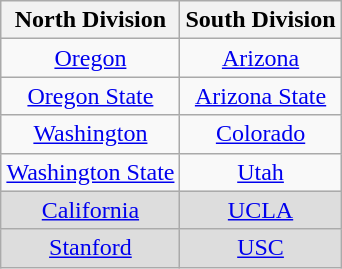<table class="wikitable"  style="margin:auto; text-align:center;">
<tr>
<th>North Division</th>
<th>South Division</th>
</tr>
<tr>
<td><a href='#'>Oregon</a></td>
<td><a href='#'>Arizona</a></td>
</tr>
<tr>
<td><a href='#'>Oregon State</a></td>
<td><a href='#'>Arizona State</a></td>
</tr>
<tr>
<td><a href='#'>Washington</a></td>
<td><a href='#'>Colorado</a></td>
</tr>
<tr>
<td><a href='#'>Washington State</a></td>
<td><a href='#'>Utah</a></td>
</tr>
<tr style="background:#ddd;">
<td><a href='#'>California</a></td>
<td><a href='#'>UCLA</a></td>
</tr>
<tr style="background:#ddd;">
<td><a href='#'>Stanford</a></td>
<td><a href='#'>USC</a></td>
</tr>
</table>
